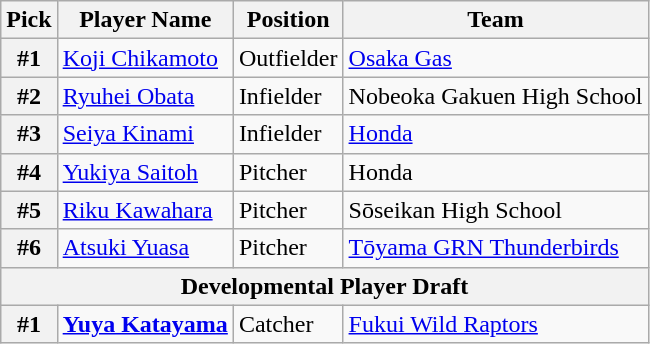<table class="wikitable">
<tr>
<th>Pick</th>
<th>Player Name</th>
<th>Position</th>
<th>Team</th>
</tr>
<tr>
<th>#1</th>
<td><a href='#'>Koji Chikamoto</a></td>
<td>Outfielder</td>
<td><a href='#'>Osaka Gas</a></td>
</tr>
<tr>
<th>#2</th>
<td><a href='#'>Ryuhei Obata</a></td>
<td>Infielder</td>
<td>Nobeoka Gakuen High School</td>
</tr>
<tr>
<th>#3</th>
<td><a href='#'>Seiya Kinami</a></td>
<td>Infielder</td>
<td><a href='#'>Honda</a></td>
</tr>
<tr>
<th>#4</th>
<td><a href='#'>Yukiya Saitoh</a></td>
<td>Pitcher</td>
<td>Honda</td>
</tr>
<tr>
<th>#5</th>
<td><a href='#'>Riku Kawahara</a></td>
<td>Pitcher</td>
<td>Sōseikan High School</td>
</tr>
<tr>
<th>#6</th>
<td><a href='#'>Atsuki Yuasa</a></td>
<td>Pitcher</td>
<td><a href='#'>Tōyama GRN Thunderbirds</a></td>
</tr>
<tr>
<th colspan="5">Developmental Player Draft</th>
</tr>
<tr>
<th>#1</th>
<td><strong><a href='#'>Yuya Katayama</a></strong></td>
<td>Catcher</td>
<td><a href='#'>Fukui Wild Raptors</a></td>
</tr>
</table>
